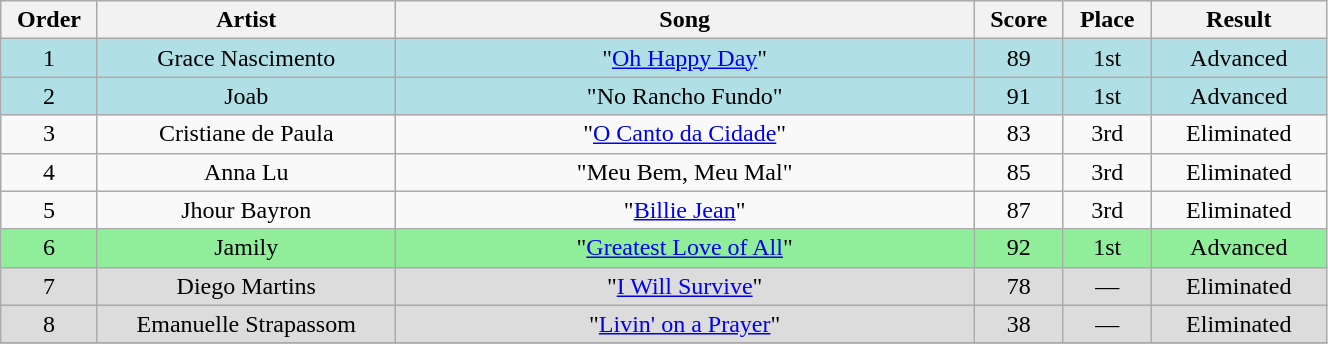<table class="wikitable" style="text-align:center; width:70%;">
<tr>
<th scope="col" width="05%">Order</th>
<th scope="col" width="17%">Artist</th>
<th scope="col" width="33%">Song</th>
<th scope="col" width="05%">Score</th>
<th scope="col" width="05%">Place</th>
<th scope="col" width="10%">Result</th>
</tr>
<tr bgcolor="#b0e0e6">
<td>1</td>
<td>Grace Nascimento</td>
<td>"<a href='#'>Oh Happy Day</a>"</td>
<td>89</td>
<td>1st</td>
<td>Advanced</td>
</tr>
<tr bgcolor="#b0e0e6">
<td>2</td>
<td>Joab</td>
<td>"No Rancho Fundo"</td>
<td>91</td>
<td>1st</td>
<td>Advanced</td>
</tr>
<tr>
<td>3</td>
<td>Cristiane de Paula</td>
<td>"<a href='#'>O Canto da Cidade</a>"</td>
<td>83</td>
<td>3rd</td>
<td>Eliminated</td>
</tr>
<tr>
<td>4</td>
<td>Anna Lu</td>
<td>"Meu Bem, Meu Mal"</td>
<td>85</td>
<td>3rd</td>
<td>Eliminated</td>
</tr>
<tr>
<td>5</td>
<td>Jhour Bayron</td>
<td>"<a href='#'>Billie Jean</a>"</td>
<td>87</td>
<td>3rd</td>
<td>Eliminated</td>
</tr>
<tr bgcolor="#90ee9b">
<td>6</td>
<td>Jamily</td>
<td>"<a href='#'>Greatest Love of All</a>"</td>
<td>92</td>
<td>1st</td>
<td>Advanced</td>
</tr>
<tr bgcolor="#dcdcdc">
<td>7</td>
<td>Diego Martins</td>
<td>"<a href='#'>I Will Survive</a>"</td>
<td>78</td>
<td>—</td>
<td>Eliminated</td>
</tr>
<tr bgcolor="#dcdcdc">
<td>8</td>
<td>Emanuelle Strapassom</td>
<td>"<a href='#'>Livin' on a Prayer</a>"</td>
<td>38</td>
<td>—</td>
<td>Eliminated</td>
</tr>
<tr>
</tr>
</table>
